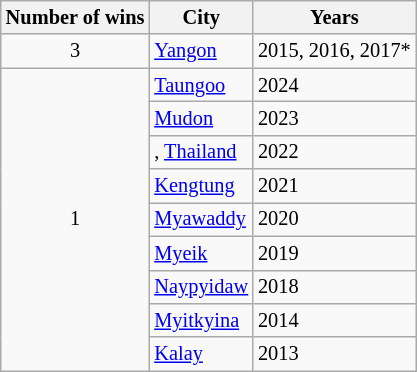<table class="wikitable sortable" style="font-size: 85%;">
<tr>
<th scope="col">Number of wins</th>
<th scope="col">City</th>
<th scope="col">Years</th>
</tr>
<tr>
<td style="text-align:center;">3</td>
<td> <a href='#'>Yangon</a></td>
<td>2015, 2016, 2017*</td>
</tr>
<tr>
<td rowspan="9" style="text-align:center;">1</td>
<td> <a href='#'>Taungoo</a></td>
<td>2024</td>
</tr>
<tr>
<td> <a href='#'>Mudon</a></td>
<td>2023</td>
</tr>
<tr>
<td>, <a href='#'>Thailand</a></td>
<td>2022</td>
</tr>
<tr>
<td> <a href='#'>Kengtung</a></td>
<td>2021</td>
</tr>
<tr>
<td> <a href='#'>Myawaddy</a></td>
<td>2020</td>
</tr>
<tr>
<td> <a href='#'>Myeik</a></td>
<td>2019</td>
</tr>
<tr>
<td> <a href='#'>Naypyidaw</a></td>
<td>2018</td>
</tr>
<tr>
<td> <a href='#'>Myitkyina</a></td>
<td>2014</td>
</tr>
<tr>
<td> <a href='#'>Kalay</a></td>
<td>2013</td>
</tr>
</table>
